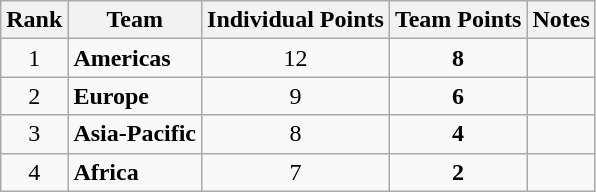<table class="wikitable sortable" style="text-align:center">
<tr>
<th>Rank</th>
<th>Team</th>
<th>Individual Points</th>
<th>Team Points</th>
<th>Notes</th>
</tr>
<tr>
<td>1</td>
<td align="left"><strong>Americas</strong></td>
<td>12</td>
<td><strong>8</strong></td>
<td></td>
</tr>
<tr>
<td>2</td>
<td align="left"><strong>Europe</strong></td>
<td>9</td>
<td><strong>6</strong></td>
<td></td>
</tr>
<tr>
<td>3</td>
<td align="left"><strong>Asia-Pacific</strong></td>
<td>8</td>
<td><strong>4</strong></td>
<td></td>
</tr>
<tr>
<td>4</td>
<td align="left"><strong>Africa</strong></td>
<td>7</td>
<td><strong>2</strong></td>
<td></td>
</tr>
</table>
